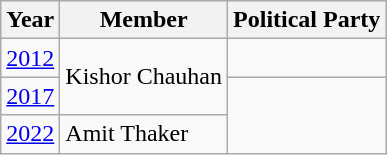<table class="wikitable sortable">
<tr>
<th>Year</th>
<th>Member</th>
<th colspan="2">Political Party</th>
</tr>
<tr>
<td><a href='#'>2012</a></td>
<td rowspan="2">Kishor Chauhan</td>
<td></td>
</tr>
<tr>
<td><a href='#'>2017</a></td>
</tr>
<tr>
<td><a href='#'>2022</a></td>
<td>Amit Thaker</td>
</tr>
</table>
